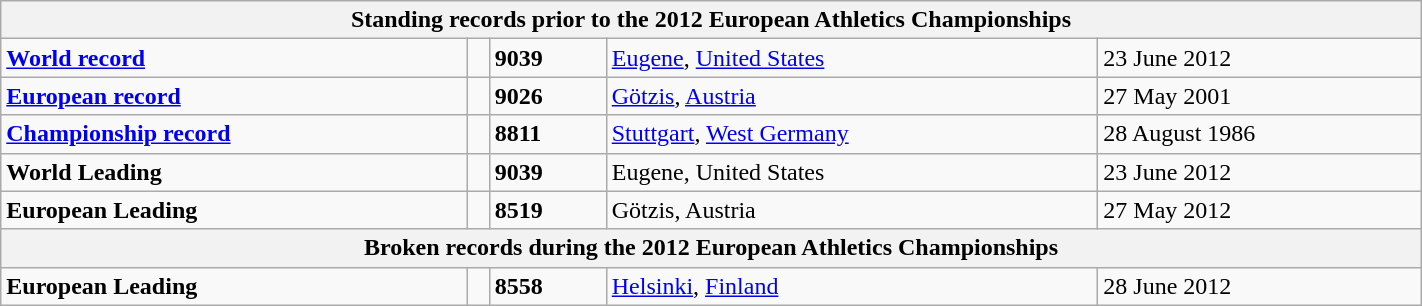<table class="wikitable" width=75%>
<tr>
<th colspan="5">Standing records prior to the 2012 European Athletics Championships</th>
</tr>
<tr>
<td><strong><a href='#'>World record</a></strong></td>
<td></td>
<td><strong>9039</strong></td>
<td><a href='#'>Eugene</a>, <a href='#'>United States</a></td>
<td>23 June 2012</td>
</tr>
<tr>
<td><strong><a href='#'>European record</a></strong></td>
<td></td>
<td><strong>9026</strong></td>
<td><a href='#'>Götzis</a>, <a href='#'>Austria</a></td>
<td>27 May 2001</td>
</tr>
<tr>
<td><strong><a href='#'>Championship record</a></strong></td>
<td></td>
<td><strong>8811</strong></td>
<td><a href='#'>Stuttgart</a>, <a href='#'>West Germany</a></td>
<td>28 August 1986</td>
</tr>
<tr>
<td><strong>World Leading</strong></td>
<td></td>
<td><strong>9039</strong></td>
<td>Eugene, United States</td>
<td>23 June 2012</td>
</tr>
<tr>
<td><strong>European Leading</strong></td>
<td></td>
<td><strong>8519</strong></td>
<td>Götzis, Austria</td>
<td>27 May 2012</td>
</tr>
<tr>
<th colspan="5">Broken records during the 2012 European Athletics Championships</th>
</tr>
<tr>
<td><strong>European Leading</strong></td>
<td></td>
<td><strong>8558</strong></td>
<td><a href='#'>Helsinki</a>, <a href='#'>Finland</a></td>
<td>28 June 2012</td>
</tr>
</table>
